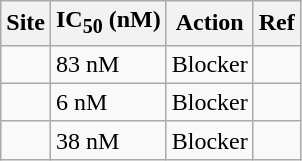<table class="wikitable floatleft">
<tr>
<th>Site</th>
<th>IC<sub>50</sub> (nM)</th>
<th>Action</th>
<th>Ref</th>
</tr>
<tr>
<td></td>
<td>83 nM</td>
<td>Blocker</td>
<td></td>
</tr>
<tr>
<td></td>
<td>6 nM</td>
<td>Blocker</td>
<td></td>
</tr>
<tr>
<td></td>
<td>38 nM</td>
<td>Blocker</td>
<td></td>
</tr>
</table>
